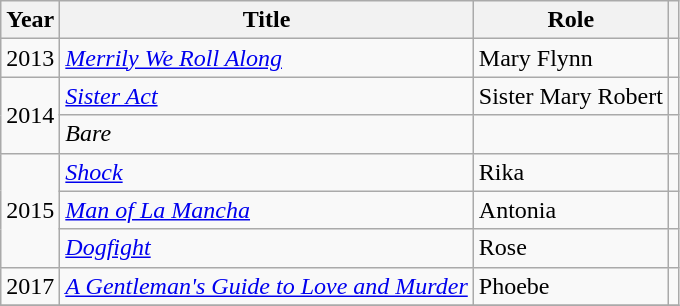<table class="wikitable">
<tr>
<th>Year</th>
<th>Title</th>
<th>Role</th>
<th></th>
</tr>
<tr>
<td>2013</td>
<td><em><a href='#'>Merrily We Roll Along</a></em></td>
<td>Mary Flynn</td>
<td></td>
</tr>
<tr>
<td rowspan="2">2014</td>
<td><em><a href='#'>Sister Act</a></em></td>
<td>Sister Mary Robert</td>
<td></td>
</tr>
<tr>
<td><em>Bare</em></td>
<td></td>
<td></td>
</tr>
<tr>
<td rowspan="3">2015</td>
<td><em><a href='#'>Shock</a></em></td>
<td>Rika</td>
<td></td>
</tr>
<tr>
<td><em><a href='#'>Man of La Mancha</a></em></td>
<td>Antonia</td>
<td></td>
</tr>
<tr>
<td><em><a href='#'>Dogfight</a></em></td>
<td>Rose</td>
<td></td>
</tr>
<tr>
<td>2017</td>
<td><em><a href='#'>A Gentleman's Guide to Love and Murder</a></em></td>
<td>Phoebe</td>
<td></td>
</tr>
<tr>
</tr>
</table>
